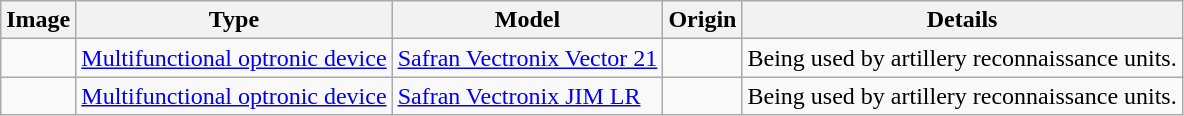<table class="wikitable">
<tr>
<th>Image</th>
<th>Type</th>
<th>Model</th>
<th>Origin</th>
<th>Details</th>
</tr>
<tr>
<td></td>
<td><a href='#'>Multifunctional optronic device</a></td>
<td><a href='#'>Safran Vectronix Vector 21</a></td>
<td><br></td>
<td>Being used by artillery reconnaissance units.</td>
</tr>
<tr>
<td></td>
<td><a href='#'>Multifunctional optronic device</a></td>
<td><a href='#'>Safran Vectronix JIM LR</a></td>
<td><br></td>
<td>Being used by artillery reconnaissance units.</td>
</tr>
</table>
